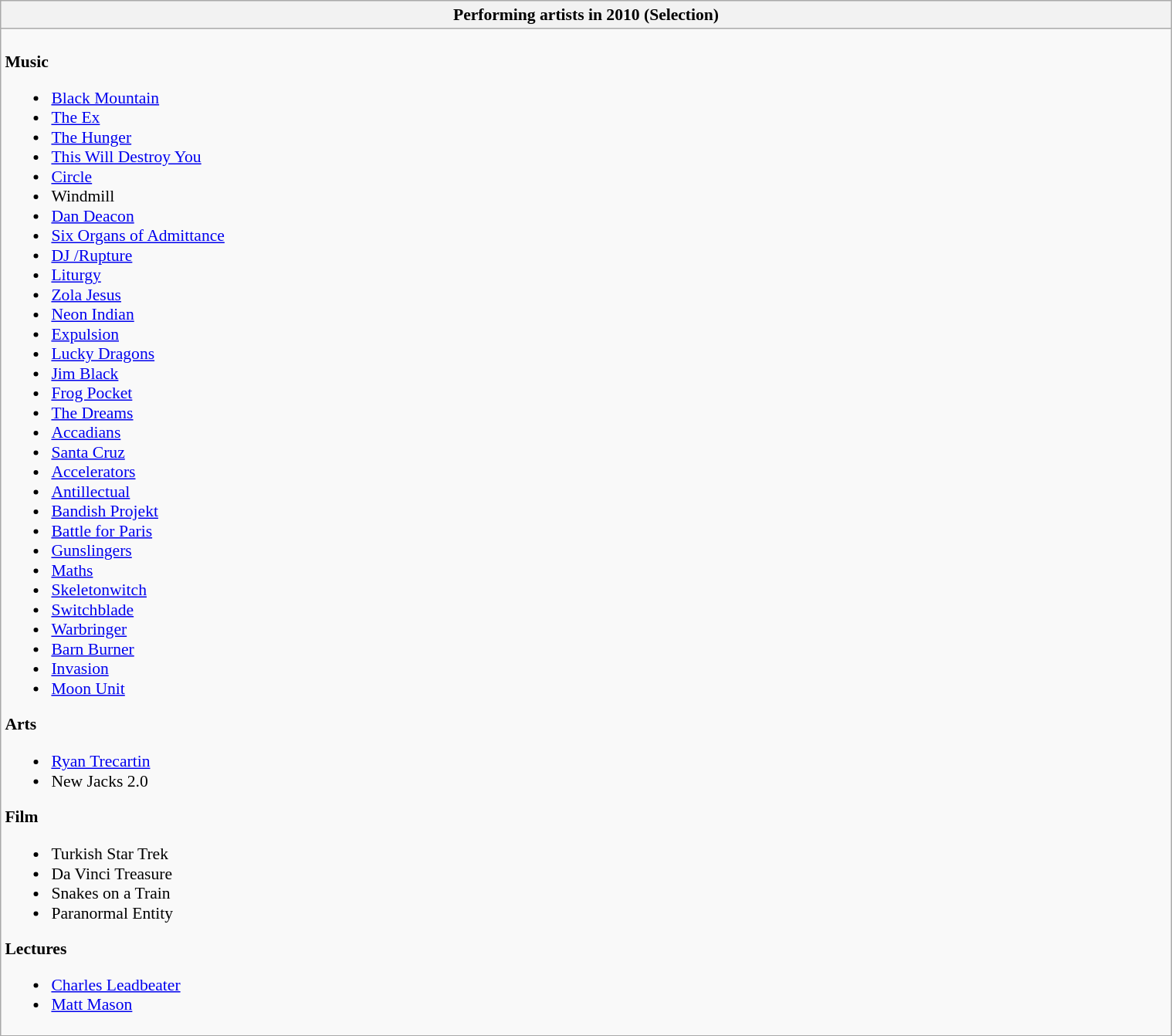<table class="wikitable collapsible collapsed" style="clear:none; font-size:90%; margin:0 auto; padding:0 auto;width:80%">
<tr>
<th style="text-align:center;">Performing artists in 2010 (Selection)</th>
</tr>
<tr>
<td><br><strong>Music</strong><ul><li><a href='#'>Black Mountain</a></li><li><a href='#'>The Ex</a></li><li><a href='#'>The Hunger</a></li><li><a href='#'>This Will Destroy You</a></li><li><a href='#'>Circle</a></li><li>Windmill</li><li><a href='#'>Dan Deacon</a></li><li><a href='#'>Six Organs of Admittance</a></li><li><a href='#'>DJ /Rupture</a></li><li><a href='#'>Liturgy</a></li><li><a href='#'>Zola Jesus</a></li><li><a href='#'>Neon Indian</a></li><li><a href='#'>Expulsion</a></li><li><a href='#'>Lucky Dragons</a></li><li><a href='#'>Jim Black</a></li><li><a href='#'>Frog Pocket</a></li><li><a href='#'>The Dreams</a></li><li><a href='#'>Accadians</a></li><li><a href='#'>Santa Cruz</a></li><li><a href='#'>Accelerators</a></li><li><a href='#'>Antillectual</a></li><li><a href='#'>Bandish Projekt</a></li><li><a href='#'>Battle for Paris</a></li><li><a href='#'>Gunslingers</a></li><li><a href='#'>Maths</a></li><li><a href='#'>Skeletonwitch</a></li><li><a href='#'>Switchblade</a></li><li><a href='#'>Warbringer</a></li><li><a href='#'>Barn Burner</a></li><li><a href='#'>Invasion</a></li><li><a href='#'>Moon Unit</a></li></ul><strong>Arts</strong><ul><li><a href='#'>Ryan Trecartin</a></li><li>New Jacks 2.0</li></ul><strong>Film</strong><ul><li>Turkish Star Trek</li><li>Da Vinci Treasure</li><li>Snakes on a Train</li><li>Paranormal Entity</li></ul><strong>Lectures</strong><ul><li><a href='#'>Charles Leadbeater</a></li><li><a href='#'>Matt Mason</a></li></ul></td>
</tr>
</table>
